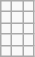<table class="wikitable">
<tr>
<td></td>
<td></td>
<td></td>
</tr>
<tr>
<td></td>
<td></td>
<td></td>
</tr>
<tr>
<td></td>
<td></td>
<td></td>
</tr>
<tr>
<td></td>
<td></td>
<td></td>
</tr>
<tr>
<td></td>
<td></td>
<td></td>
</tr>
</table>
